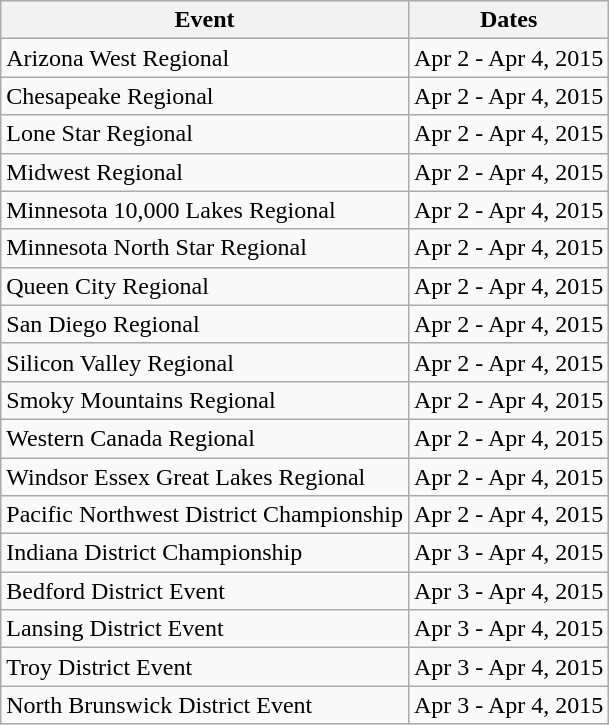<table class="wikitable">
<tr>
<th>Event</th>
<th>Dates</th>
</tr>
<tr>
<td>Arizona West Regional</td>
<td>Apr 2 - Apr 4, 2015</td>
</tr>
<tr>
<td>Chesapeake Regional</td>
<td>Apr 2 - Apr 4, 2015</td>
</tr>
<tr>
<td>Lone Star Regional</td>
<td>Apr 2 - Apr 4, 2015</td>
</tr>
<tr>
<td>Midwest Regional</td>
<td>Apr 2 - Apr 4, 2015</td>
</tr>
<tr>
<td>Minnesota 10,000 Lakes Regional</td>
<td>Apr 2 - Apr 4, 2015</td>
</tr>
<tr>
<td>Minnesota North Star Regional</td>
<td>Apr 2 - Apr 4, 2015</td>
</tr>
<tr>
<td>Queen City Regional</td>
<td>Apr 2 - Apr 4, 2015</td>
</tr>
<tr>
<td>San Diego Regional</td>
<td>Apr 2 - Apr 4, 2015</td>
</tr>
<tr>
<td>Silicon Valley Regional</td>
<td>Apr 2 - Apr 4, 2015</td>
</tr>
<tr>
<td>Smoky Mountains Regional</td>
<td>Apr 2 - Apr 4, 2015</td>
</tr>
<tr>
<td>Western Canada Regional</td>
<td>Apr 2 - Apr 4, 2015</td>
</tr>
<tr>
<td>Windsor Essex Great Lakes Regional</td>
<td>Apr 2 - Apr 4, 2015</td>
</tr>
<tr>
<td>Pacific Northwest District Championship</td>
<td>Apr 2 - Apr 4, 2015</td>
</tr>
<tr>
<td>Indiana District Championship</td>
<td>Apr 3 - Apr 4, 2015</td>
</tr>
<tr>
<td>Bedford District Event</td>
<td>Apr 3 - Apr 4, 2015</td>
</tr>
<tr>
<td>Lansing District Event</td>
<td>Apr 3 - Apr 4, 2015</td>
</tr>
<tr>
<td>Troy District Event</td>
<td>Apr 3 - Apr 4, 2015</td>
</tr>
<tr>
<td>North Brunswick District Event</td>
<td>Apr 3 - Apr 4, 2015</td>
</tr>
</table>
